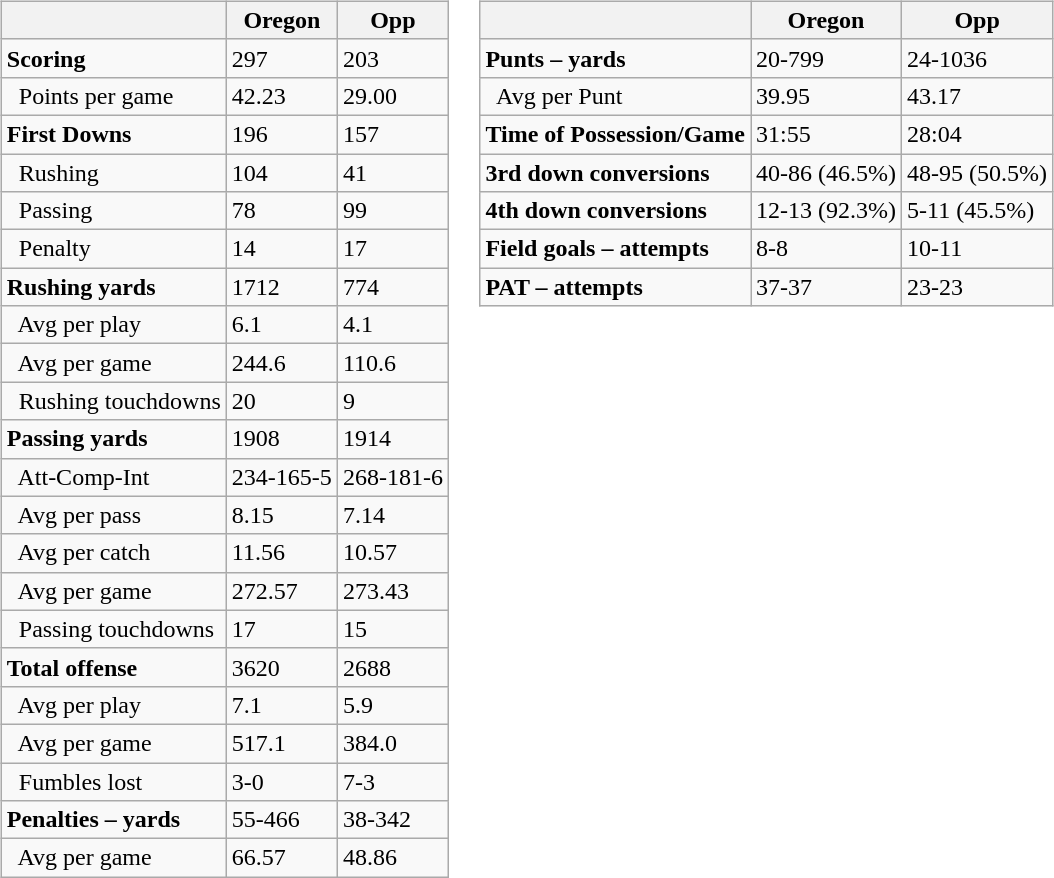<table>
<tr>
<td valign="top"><br><table class="wikitable" style="white-space:nowrap;">
<tr>
<th></th>
<th>Oregon</th>
<th>Opp</th>
</tr>
<tr>
<td><strong>Scoring</strong></td>
<td>297</td>
<td>203</td>
</tr>
<tr>
<td>  Points per game</td>
<td>42.23</td>
<td>29.00</td>
</tr>
<tr>
<td><strong>First Downs</strong></td>
<td>196</td>
<td>157</td>
</tr>
<tr>
<td>  Rushing</td>
<td>104</td>
<td>41</td>
</tr>
<tr>
<td>  Passing</td>
<td>78</td>
<td>99</td>
</tr>
<tr>
<td>  Penalty</td>
<td>14</td>
<td>17</td>
</tr>
<tr>
<td><strong>Rushing yards</strong></td>
<td>1712</td>
<td>774</td>
</tr>
<tr>
<td>  Avg per play</td>
<td>6.1</td>
<td>4.1</td>
</tr>
<tr>
<td>  Avg per game</td>
<td>244.6</td>
<td>110.6</td>
</tr>
<tr>
<td>  Rushing touchdowns</td>
<td>20</td>
<td>9</td>
</tr>
<tr>
<td><strong>Passing yards</strong></td>
<td>1908</td>
<td>1914</td>
</tr>
<tr>
<td>  Att-Comp-Int</td>
<td>234-165-5</td>
<td>268-181-6</td>
</tr>
<tr>
<td>  Avg per pass</td>
<td>8.15</td>
<td>7.14</td>
</tr>
<tr>
<td>  Avg per catch</td>
<td>11.56</td>
<td>10.57</td>
</tr>
<tr>
<td>  Avg per game</td>
<td>272.57</td>
<td>273.43</td>
</tr>
<tr>
<td>  Passing touchdowns</td>
<td>17</td>
<td>15</td>
</tr>
<tr>
<td><strong>Total offense</strong></td>
<td>3620</td>
<td>2688</td>
</tr>
<tr>
<td>  Avg per play</td>
<td>7.1</td>
<td>5.9</td>
</tr>
<tr>
<td>  Avg per game</td>
<td>517.1</td>
<td>384.0</td>
</tr>
<tr>
<td>  Fumbles lost</td>
<td>3-0</td>
<td>7-3</td>
</tr>
<tr>
<td><strong>Penalties – yards</strong></td>
<td>55-466</td>
<td>38-342</td>
</tr>
<tr>
<td>  Avg per game</td>
<td>66.57</td>
<td>48.86</td>
</tr>
</table>
</td>
<td valign="top"><br><table class="wikitable" style="white-space:nowrap;">
<tr>
<th></th>
<th>Oregon</th>
<th>Opp</th>
</tr>
<tr>
<td><strong>Punts – yards</strong></td>
<td>20-799</td>
<td>24-1036</td>
</tr>
<tr>
<td>  Avg per Punt</td>
<td>39.95</td>
<td>43.17</td>
</tr>
<tr>
<td><strong>Time of Possession/Game</strong></td>
<td>31:55</td>
<td>28:04</td>
</tr>
<tr>
<td><strong>3rd down conversions</strong></td>
<td>40-86 (46.5%)</td>
<td>48-95 (50.5%)</td>
</tr>
<tr>
<td><strong>4th down conversions</strong></td>
<td>12-13 (92.3%)</td>
<td>5-11 (45.5%)</td>
</tr>
<tr>
<td><strong>Field goals – attempts</strong></td>
<td>8-8</td>
<td>10-11</td>
</tr>
<tr>
<td><strong>PAT – attempts</strong></td>
<td>37-37</td>
<td>23-23</td>
</tr>
</table>
</td>
</tr>
</table>
